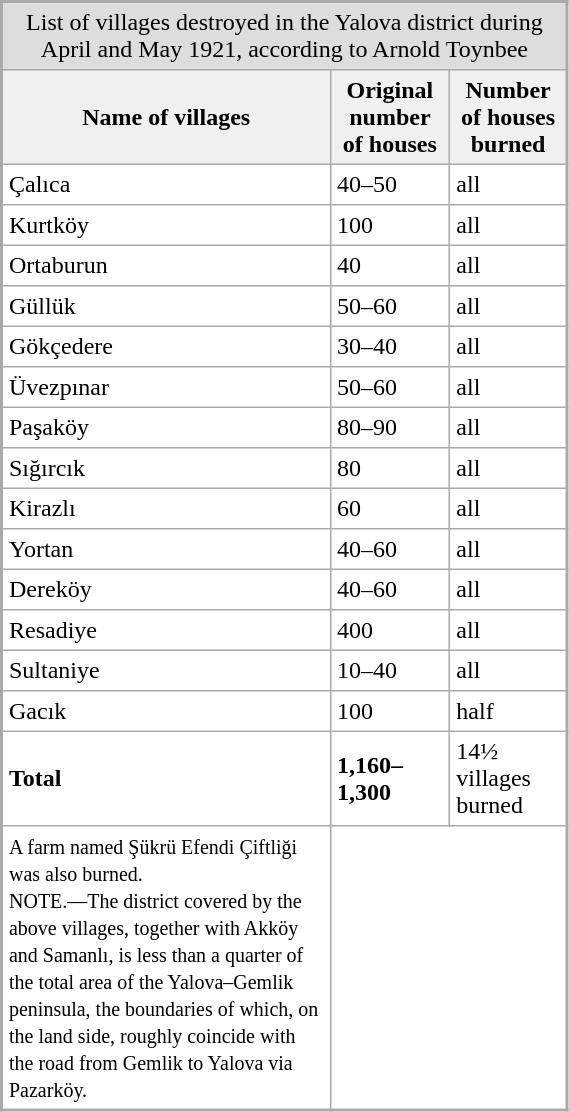<table cellpadding="4" cellspacing="0" rules="all" style="margin:auto; width:30%; margin:1em; background:#fff; border:2px solid #aaa; font-size:100%;">
<tr style="background:#ddd;">
<td colspan="8" style="text-align:center;">List of villages destroyed in the Yalova district during April and May 1921, according to Arnold Toynbee</td>
</tr>
<tr style="background:#f0f0f0; text-align:center;">
<th>Name of villages</th>
<th style="text-align:center;">Original number of houses</th>
<th>Number of houses burned</th>
</tr>
<tr>
<td>Çalıca</td>
<td>40–50</td>
<td>all</td>
</tr>
<tr>
<td>Kurtköy</td>
<td>100</td>
<td>all</td>
</tr>
<tr>
<td>Ortaburun</td>
<td>40</td>
<td>all</td>
</tr>
<tr>
<td>Güllük</td>
<td>50–60</td>
<td>all</td>
</tr>
<tr>
<td>Gökçedere</td>
<td>30–40</td>
<td>all</td>
</tr>
<tr>
<td>Üvezpınar</td>
<td>50–60</td>
<td>all</td>
</tr>
<tr>
<td>Paşaköy</td>
<td>80–90</td>
<td>all</td>
</tr>
<tr>
<td>Sığırcık</td>
<td>80</td>
<td>all</td>
</tr>
<tr>
<td>Kirazlı</td>
<td>60</td>
<td>all</td>
</tr>
<tr>
<td>Yortan</td>
<td>40–60</td>
<td>all</td>
</tr>
<tr>
<td>Dereköy</td>
<td>40–60</td>
<td>all</td>
</tr>
<tr>
<td>Resadiye</td>
<td>400</td>
<td>all</td>
</tr>
<tr>
<td>Sultaniye</td>
<td>10–40</td>
<td>all</td>
</tr>
<tr>
<td>Gacık</td>
<td>100</td>
<td>half</td>
</tr>
<tr>
<td><strong>Total</strong></td>
<td><strong>1,160–1,300</strong></td>
<td>14½ villages burned</td>
</tr>
<tr>
<td><small>A farm named Şükrü Efendi Çiftliği was also burned.</small><br><small>NOTE.—The district covered by the above villages, together with Akköy and Samanlı, is less than a quarter of the total area of the Yalova–Gemlik peninsula, the boundaries of which, on the land side, roughly coincide with the road from Gemlik to Yalova via Pazarköy.</small></td>
</tr>
</table>
